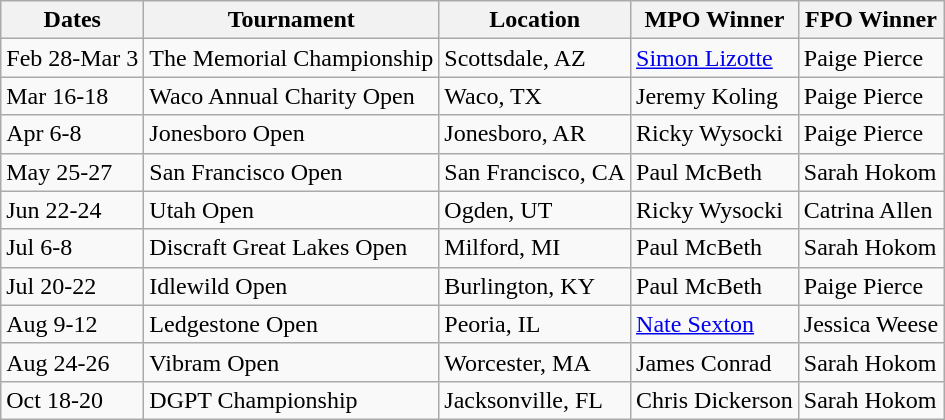<table class="wikitable">
<tr>
<th>Dates</th>
<th>Tournament</th>
<th>Location</th>
<th>MPO Winner</th>
<th>FPO Winner</th>
</tr>
<tr>
<td>Feb 28-Mar 3</td>
<td>The Memorial Championship</td>
<td>Scottsdale, AZ</td>
<td> <a href='#'>Simon Lizotte</a></td>
<td> Paige Pierce</td>
</tr>
<tr>
<td>Mar 16-18</td>
<td>Waco Annual Charity Open</td>
<td>Waco, TX</td>
<td> Jeremy Koling</td>
<td> Paige Pierce</td>
</tr>
<tr>
<td>Apr 6-8</td>
<td>Jonesboro Open</td>
<td>Jonesboro, AR</td>
<td> Ricky Wysocki</td>
<td> Paige Pierce</td>
</tr>
<tr>
<td>May 25-27</td>
<td>San Francisco Open</td>
<td>San Francisco, CA</td>
<td> Paul McBeth</td>
<td> Sarah Hokom</td>
</tr>
<tr>
<td>Jun 22-24</td>
<td>Utah Open</td>
<td>Ogden, UT</td>
<td> Ricky Wysocki</td>
<td> Catrina Allen</td>
</tr>
<tr>
<td>Jul 6-8</td>
<td>Discraft Great Lakes Open</td>
<td>Milford, MI</td>
<td> Paul McBeth</td>
<td> Sarah Hokom</td>
</tr>
<tr>
<td>Jul 20-22</td>
<td>Idlewild Open</td>
<td>Burlington, KY</td>
<td> Paul McBeth</td>
<td> Paige Pierce</td>
</tr>
<tr>
<td>Aug 9-12</td>
<td>Ledgestone Open</td>
<td>Peoria, IL</td>
<td> <a href='#'>Nate Sexton</a></td>
<td> Jessica Weese</td>
</tr>
<tr>
<td>Aug 24-26</td>
<td>Vibram Open</td>
<td>Worcester, MA</td>
<td> James Conrad</td>
<td> Sarah Hokom</td>
</tr>
<tr>
<td>Oct 18-20</td>
<td>DGPT Championship</td>
<td>Jacksonville, FL</td>
<td> Chris Dickerson</td>
<td> Sarah Hokom</td>
</tr>
</table>
